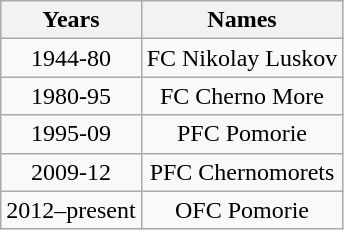<table class="wikitable" style="text-align: center;">
<tr>
<th>Years</th>
<th>Names</th>
</tr>
<tr>
<td>1944-80</td>
<td>FC Nikolay Luskov</td>
</tr>
<tr>
<td>1980-95</td>
<td>FC Cherno More</td>
</tr>
<tr>
<td>1995-09</td>
<td>PFC Pomorie</td>
</tr>
<tr>
<td>2009-12</td>
<td>PFC Chernomorets</td>
</tr>
<tr>
<td>2012–present</td>
<td>OFC Pomorie</td>
</tr>
</table>
